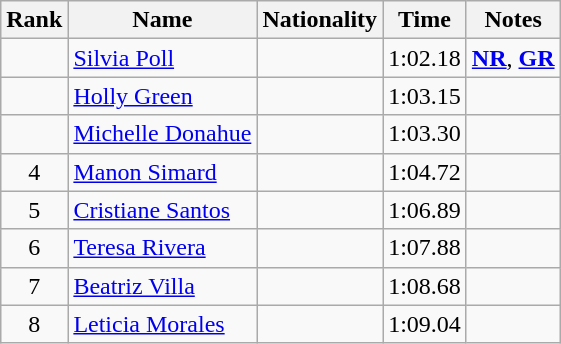<table class="wikitable sortable" style="text-align:center">
<tr>
<th>Rank</th>
<th>Name</th>
<th>Nationality</th>
<th>Time</th>
<th>Notes</th>
</tr>
<tr>
<td></td>
<td align=left><a href='#'>Silvia Poll</a></td>
<td align=left></td>
<td>1:02.18</td>
<td><strong><a href='#'>NR</a></strong>, <strong><a href='#'>GR</a></strong></td>
</tr>
<tr>
<td></td>
<td align=left><a href='#'>Holly Green</a></td>
<td align=left></td>
<td>1:03.15</td>
<td></td>
</tr>
<tr>
<td></td>
<td align=left><a href='#'>Michelle Donahue</a></td>
<td align=left></td>
<td>1:03.30</td>
<td></td>
</tr>
<tr>
<td>4</td>
<td align=left><a href='#'>Manon Simard</a></td>
<td align=left></td>
<td>1:04.72</td>
<td></td>
</tr>
<tr>
<td>5</td>
<td align=left><a href='#'>Cristiane Santos</a></td>
<td align=left></td>
<td>1:06.89</td>
<td></td>
</tr>
<tr>
<td>6</td>
<td align=left><a href='#'>Teresa Rivera</a></td>
<td align=left></td>
<td>1:07.88</td>
<td></td>
</tr>
<tr>
<td>7</td>
<td align=left><a href='#'>Beatriz Villa</a></td>
<td align=left></td>
<td>1:08.68</td>
<td></td>
</tr>
<tr>
<td>8</td>
<td align=left><a href='#'>Leticia Morales</a></td>
<td align=left></td>
<td>1:09.04</td>
<td></td>
</tr>
</table>
